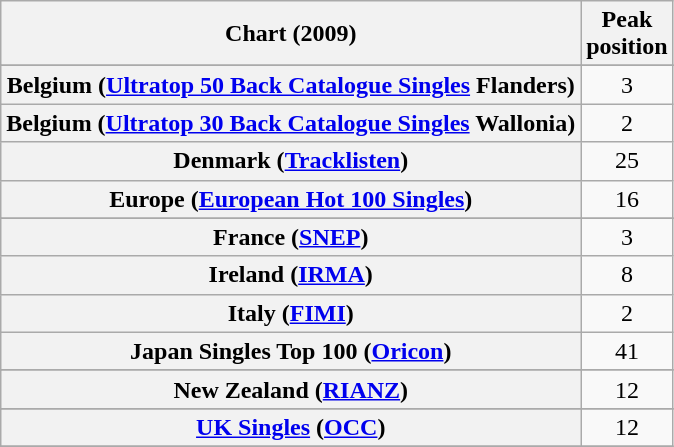<table class="wikitable sortable plainrowheaders" style="text-align:center">
<tr>
<th scope="col">Chart (2009)</th>
<th scope="col">Peak<br>position</th>
</tr>
<tr>
</tr>
<tr>
</tr>
<tr>
<th scope="row">Belgium (<a href='#'>Ultratop 50 Back Catalogue Singles</a> Flanders)</th>
<td>3</td>
</tr>
<tr>
<th scope="row">Belgium (<a href='#'>Ultratop 30 Back Catalogue Singles</a> Wallonia)</th>
<td>2</td>
</tr>
<tr>
<th scope="row">Denmark (<a href='#'>Tracklisten</a>)</th>
<td>25</td>
</tr>
<tr>
<th scope="row">Europe (<a href='#'>European Hot 100 Singles</a>)</th>
<td>16</td>
</tr>
<tr>
</tr>
<tr>
<th scope="row">France (<a href='#'>SNEP</a>)</th>
<td>3</td>
</tr>
<tr>
<th scope="row">Ireland (<a href='#'>IRMA</a>)</th>
<td>8</td>
</tr>
<tr>
<th scope="row">Italy (<a href='#'>FIMI</a>)</th>
<td>2</td>
</tr>
<tr>
<th scope="row">Japan Singles Top 100 (<a href='#'>Oricon</a>)</th>
<td>41</td>
</tr>
<tr>
</tr>
<tr>
<th scope="row">New Zealand (<a href='#'>RIANZ</a>)</th>
<td>12</td>
</tr>
<tr>
</tr>
<tr>
</tr>
<tr>
</tr>
<tr>
</tr>
<tr>
<th scope="row"><a href='#'>UK Singles</a> (<a href='#'>OCC</a>)</th>
<td>12</td>
</tr>
<tr>
</tr>
</table>
